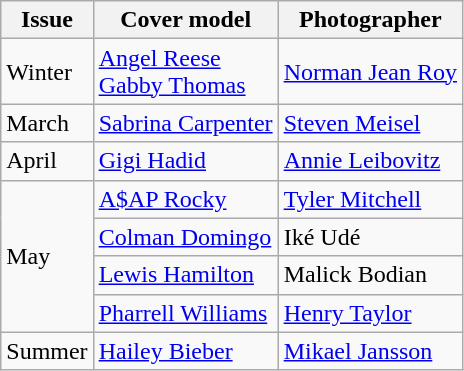<table class="sortable wikitable">
<tr>
<th>Issue</th>
<th>Cover model</th>
<th>Photographer</th>
</tr>
<tr>
<td>Winter</td>
<td><a href='#'>Angel Reese</a> <br> <a href='#'>Gabby Thomas</a></td>
<td><a href='#'>Norman Jean Roy</a></td>
</tr>
<tr>
<td>March</td>
<td><a href='#'>Sabrina Carpenter</a></td>
<td><a href='#'>Steven Meisel</a></td>
</tr>
<tr>
<td>April</td>
<td><a href='#'>Gigi Hadid</a></td>
<td><a href='#'>Annie Leibovitz</a></td>
</tr>
<tr>
<td rowspan="4">May</td>
<td><a href='#'>A$AP Rocky</a></td>
<td><a href='#'>Tyler Mitchell</a></td>
</tr>
<tr>
<td><a href='#'>Colman Domingo</a></td>
<td>Iké Udé</td>
</tr>
<tr>
<td><a href='#'>Lewis Hamilton</a></td>
<td>Malick Bodian</td>
</tr>
<tr>
<td><a href='#'>Pharrell Williams</a></td>
<td><a href='#'>Henry Taylor</a></td>
</tr>
<tr>
<td>Summer</td>
<td><a href='#'>Hailey Bieber</a></td>
<td><a href='#'>Mikael Jansson</a></td>
</tr>
</table>
